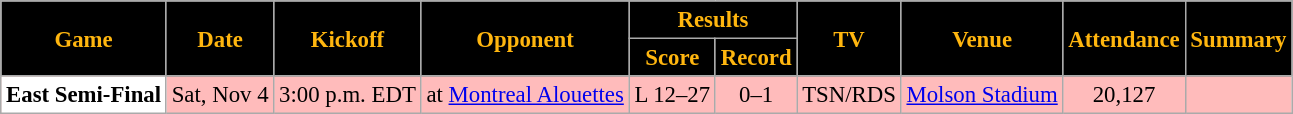<table class="wikitable" style="font-size: 95%;">
<tr>
<th style="background:black;color:#FFB60F;" rowspan=2>Game</th>
<th style="background:black;color:#FFB60F;" rowspan=2>Date</th>
<th style="background:black;color:#FFB60F;" rowspan=2>Kickoff</th>
<th style="background:black;color:#FFB60F;" rowspan=2>Opponent</th>
<th style="background:black;color:#FFB60F;" colspan=2>Results</th>
<th style="background:black;color:#FFB60F;" rowspan=2>TV</th>
<th style="background:black;color:#FFB60F;" rowspan=2>Venue</th>
<th style="background:black;color:#FFB60F;" rowspan=2>Attendance</th>
<th style="background:black;color:#FFB60F;" rowspan=2>Summary</th>
</tr>
<tr>
<th style="background:black;color:#FFB60F;">Score</th>
<th style="background:black;color:#FFB60F;">Record</th>
</tr>
<tr align="center" bgcolor="#ffbbbb">
<th style="text-align:center; background:white;"><span>East Semi-Final</span></th>
<td align="center">Sat, Nov 4</td>
<td align="center">3:00 p.m. EDT</td>
<td align="center">at <a href='#'>Montreal Alouettes</a></td>
<td align="center">L 12–27</td>
<td align="center">0–1</td>
<td align="center">TSN/RDS</td>
<td align="center"><a href='#'>Molson Stadium</a></td>
<td align="center">20,127</td>
<td align="center"></td>
</tr>
</table>
